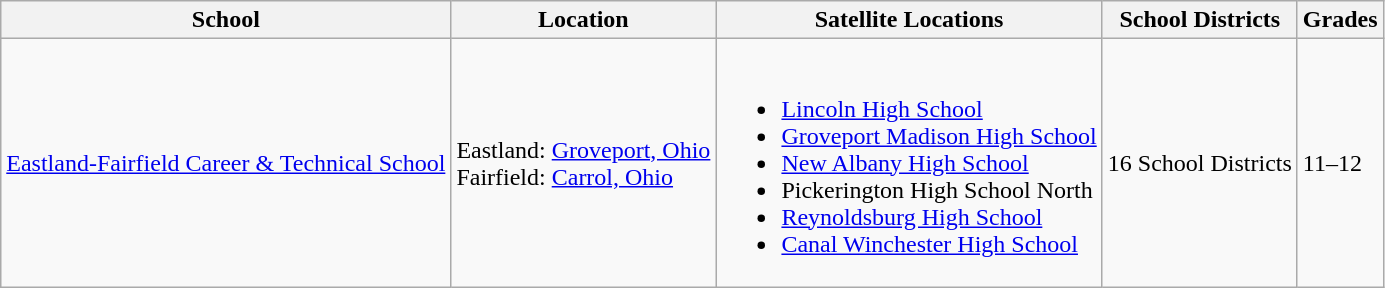<table class="wikitable">
<tr>
<th>School</th>
<th>Location</th>
<th>Satellite Locations</th>
<th>School Districts</th>
<th>Grades</th>
</tr>
<tr>
<td><a href='#'>Eastland-Fairfield Career & Technical School</a></td>
<td>Eastland: <a href='#'>Groveport, Ohio</a><br>Fairfield: <a href='#'>Carrol, Ohio</a></td>
<td><br><ul><li><a href='#'>Lincoln High School</a></li><li><a href='#'>Groveport Madison High School</a></li><li><a href='#'>New Albany High School</a></li><li>Pickerington High School North</li><li><a href='#'>Reynoldsburg High School</a></li><li><a href='#'>Canal Winchester High School</a></li></ul></td>
<td>16 School Districts</td>
<td>11–12</td>
</tr>
</table>
